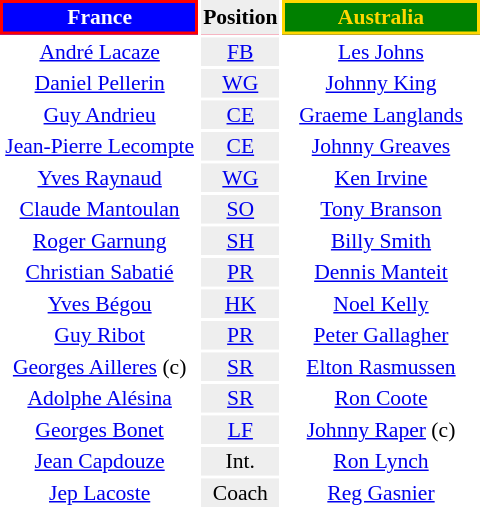<table align=right style="font-size:90%; margin-left:1em">
<tr bgcolor=#FF0033>
<th align="centre" width="126" style="border: 2px solid red; background: blue; color: white">France</th>
<th align="center" style="background: #eeeeee; color: black">Position</th>
<th align="centre" width="126" style="border: 2px solid gold; background: green; color: gold">Australia</th>
</tr>
<tr>
<td align="center"><a href='#'>André Lacaze</a></td>
<td align="center" style="background: #eeeeee"><a href='#'>FB</a></td>
<td align="center"><a href='#'>Les Johns</a></td>
</tr>
<tr>
<td align="center"><a href='#'>Daniel Pellerin</a></td>
<td align="center" style="background: #eeeeee"><a href='#'>WG</a></td>
<td align="center"><a href='#'>Johnny King</a></td>
</tr>
<tr>
<td align="center"><a href='#'>Guy Andrieu</a></td>
<td align="center" style="background: #eeeeee"><a href='#'>CE</a></td>
<td align="center"><a href='#'>Graeme Langlands</a></td>
</tr>
<tr>
<td align="center"><a href='#'>Jean-Pierre Lecompte</a></td>
<td align="center" style="background: #eeeeee"><a href='#'>CE</a></td>
<td align="center"><a href='#'>Johnny Greaves</a></td>
</tr>
<tr>
<td align="center"><a href='#'>Yves Raynaud</a></td>
<td align="center" style="background: #eeeeee"><a href='#'>WG</a></td>
<td align="center"><a href='#'>Ken Irvine</a></td>
</tr>
<tr>
<td align="center"><a href='#'>Claude Mantoulan</a></td>
<td align="center" style="background: #eeeeee"><a href='#'>SO</a></td>
<td align="center"><a href='#'>Tony Branson</a></td>
</tr>
<tr>
<td align="center"><a href='#'>Roger Garnung</a></td>
<td align="center" style="background: #eeeeee"><a href='#'>SH</a></td>
<td align="center"><a href='#'>Billy Smith</a></td>
</tr>
<tr>
<td align="center"><a href='#'>Christian Sabatié</a></td>
<td align="center" style="background: #eeeeee"><a href='#'>PR</a></td>
<td align="center"><a href='#'>Dennis Manteit</a></td>
</tr>
<tr>
<td align="center"><a href='#'>Yves Bégou</a></td>
<td align="center" style="background: #eeeeee"><a href='#'>HK</a></td>
<td align="center"><a href='#'>Noel Kelly</a></td>
</tr>
<tr>
<td align="center"><a href='#'>Guy Ribot</a></td>
<td align="center" style="background: #eeeeee"><a href='#'>PR</a></td>
<td align="center"><a href='#'>Peter Gallagher</a></td>
</tr>
<tr>
<td align="center"><a href='#'>Georges Ailleres</a> (c)</td>
<td align="center" style="background: #eeeeee"><a href='#'>SR</a></td>
<td align="center"><a href='#'>Elton Rasmussen</a></td>
</tr>
<tr>
<td align="center"><a href='#'>Adolphe Alésina</a></td>
<td align="center" style="background: #eeeeee"><a href='#'>SR</a></td>
<td align="center"><a href='#'>Ron Coote</a></td>
</tr>
<tr>
<td align="center"><a href='#'>Georges Bonet</a></td>
<td align="center" style="background: #eeeeee"><a href='#'>LF</a></td>
<td align="center"><a href='#'>Johnny Raper</a> (c)</td>
</tr>
<tr>
<td align="center"><a href='#'>Jean Capdouze</a></td>
<td align="center" style="background: #eeeeee">Int.</td>
<td align="center"><a href='#'>Ron Lynch</a></td>
</tr>
<tr>
<td align="center"><a href='#'>Jep Lacoste</a></td>
<td align="center" style="background: #eeeeee">Coach</td>
<td align="center"><a href='#'>Reg Gasnier</a></td>
</tr>
</table>
